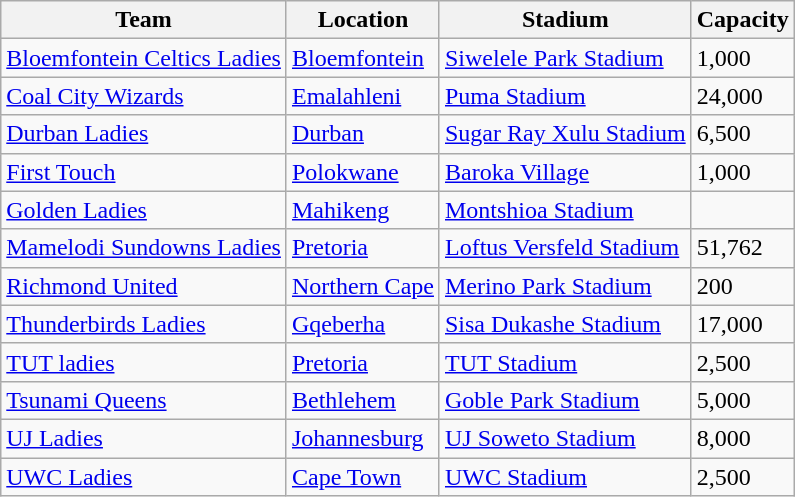<table class="wikitable sortable">
<tr>
<th>Team</th>
<th>Location</th>
<th>Stadium</th>
<th>Capacity</th>
</tr>
<tr>
<td><a href='#'>Bloemfontein Celtics Ladies</a></td>
<td><a href='#'>Bloemfontein</a></td>
<td><a href='#'>Siwelele Park Stadium</a></td>
<td>1,000</td>
</tr>
<tr>
<td><a href='#'>Coal City Wizards</a></td>
<td><a href='#'>Emalahleni</a></td>
<td><a href='#'>Puma Stadium</a></td>
<td>24,000</td>
</tr>
<tr>
<td><a href='#'>Durban Ladies</a></td>
<td><a href='#'>Durban</a></td>
<td><a href='#'>Sugar Ray Xulu Stadium</a></td>
<td>6,500</td>
</tr>
<tr>
<td><a href='#'>First Touch</a></td>
<td><a href='#'>Polokwane</a></td>
<td><a href='#'>Baroka Village</a></td>
<td>1,000</td>
</tr>
<tr>
<td><a href='#'>Golden Ladies</a></td>
<td><a href='#'>Mahikeng</a></td>
<td><a href='#'>Montshioa Stadium</a></td>
<td></td>
</tr>
<tr>
<td><a href='#'>Mamelodi Sundowns Ladies</a></td>
<td><a href='#'>Pretoria</a></td>
<td><a href='#'>Loftus Versfeld Stadium</a></td>
<td>51,762</td>
</tr>
<tr>
<td><a href='#'>Richmond United</a></td>
<td><a href='#'>Northern Cape</a></td>
<td><a href='#'>Merino Park Stadium</a></td>
<td>200</td>
</tr>
<tr>
<td><a href='#'>Thunderbirds Ladies</a></td>
<td><a href='#'>Gqeberha</a></td>
<td><a href='#'>Sisa Dukashe Stadium</a></td>
<td>17,000</td>
</tr>
<tr>
<td><a href='#'>TUT ladies</a></td>
<td><a href='#'>Pretoria</a></td>
<td><a href='#'>TUT Stadium</a></td>
<td>2,500</td>
</tr>
<tr>
<td><a href='#'>Tsunami Queens</a></td>
<td><a href='#'>Bethlehem</a></td>
<td><a href='#'>Goble Park Stadium</a></td>
<td>5,000</td>
</tr>
<tr>
<td><a href='#'>UJ Ladies</a></td>
<td><a href='#'>Johannesburg</a></td>
<td><a href='#'>UJ Soweto Stadium</a></td>
<td>8,000</td>
</tr>
<tr>
<td><a href='#'>UWC Ladies</a></td>
<td><a href='#'>Cape Town</a></td>
<td><a href='#'>UWC Stadium</a></td>
<td>2,500</td>
</tr>
</table>
